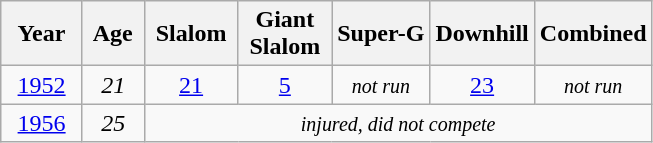<table class=wikitable style="text-align:center">
<tr>
<th>  Year  </th>
<th> Age </th>
<th> Slalom </th>
<th>Giant<br> Slalom </th>
<th>Super-G</th>
<th>Downhill</th>
<th>Combined</th>
</tr>
<tr>
<td><a href='#'>1952</a></td>
<td><em>21</em></td>
<td><a href='#'>21</a></td>
<td><a href='#'>5</a></td>
<td><small><em>not run</em></small></td>
<td><a href='#'>23</a></td>
<td><small><em>not run</em></small></td>
</tr>
<tr>
<td><a href='#'>1956</a></td>
<td><em>25</em></td>
<td colspan=6><small><em>injured, did not compete</em></small></td>
</tr>
</table>
